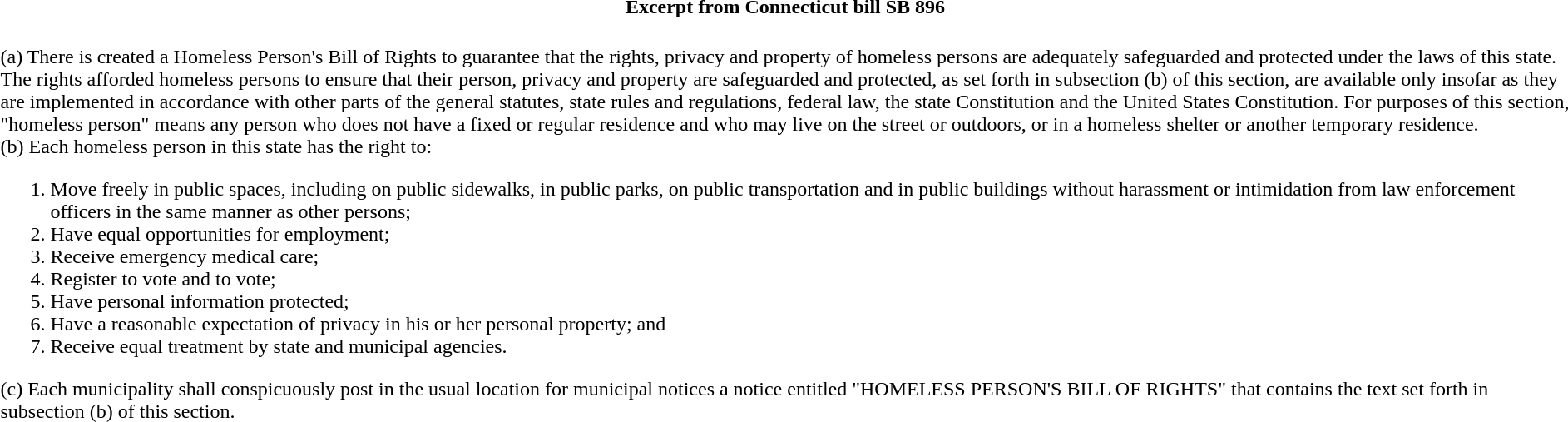<table class="toccolours collapsible collapsed" style="width:100%; background:inherit">
<tr>
<th>Excerpt from Connecticut bill SB 896</th>
</tr>
<tr>
<td><br>(a) There is created a Homeless Person's Bill of Rights to guarantee that the rights, privacy and property of homeless persons are adequately safeguarded and protected under the laws of this state. The rights afforded homeless persons to ensure that their person, privacy and property are safeguarded and protected, as set forth in subsection (b) of this section, are available only insofar as they are implemented in accordance with other parts of the general statutes, state rules and regulations, federal law, the state Constitution and the United States Constitution. For purposes of this section, "homeless person" means any person who does not have a fixed or regular residence and who may live on the street or outdoors, or in a homeless shelter or another temporary residence.<br>(b) Each homeless person in this state has the right to:<ol><li>Move freely in public spaces, including on public sidewalks, in public parks, on public transportation and in public buildings without harassment or intimidation from law enforcement officers in the same manner as other persons;</li><li>Have equal opportunities for employment;</li><li>Receive emergency medical care;</li><li>Register to vote and to vote;</li><li>Have personal information protected;</li><li>Have a reasonable expectation of privacy in his or her personal property; and</li><li>Receive equal treatment by state and municipal agencies.</li></ol>(c) Each municipality shall conspicuously post in the usual location for municipal notices a notice entitled "HOMELESS PERSON'S BILL OF RIGHTS" that contains the text set forth in subsection (b) of this section.</td>
</tr>
</table>
